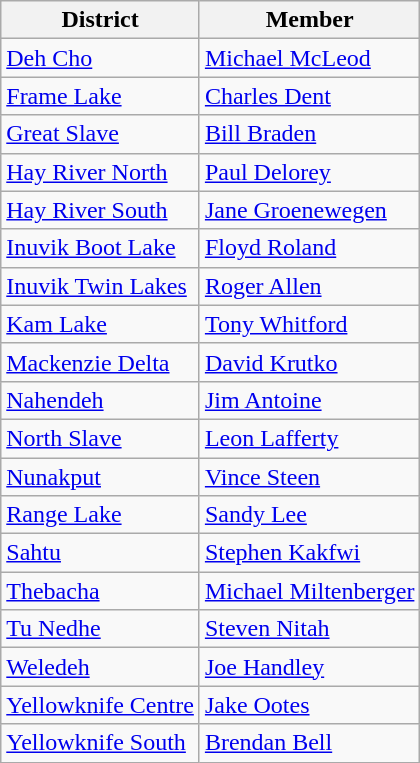<table class="wikitable">
<tr>
<th>District</th>
<th>Member</th>
</tr>
<tr>
<td><a href='#'>Deh Cho</a></td>
<td><a href='#'>Michael McLeod</a></td>
</tr>
<tr>
<td><a href='#'>Frame Lake</a></td>
<td><a href='#'>Charles Dent</a></td>
</tr>
<tr>
<td><a href='#'>Great Slave</a></td>
<td><a href='#'>Bill Braden</a></td>
</tr>
<tr>
<td><a href='#'>Hay River North</a></td>
<td><a href='#'>Paul Delorey</a></td>
</tr>
<tr>
<td><a href='#'>Hay River South</a></td>
<td><a href='#'>Jane Groenewegen</a></td>
</tr>
<tr>
<td><a href='#'>Inuvik Boot Lake</a></td>
<td><a href='#'>Floyd Roland</a></td>
</tr>
<tr>
<td><a href='#'>Inuvik Twin Lakes</a></td>
<td><a href='#'>Roger Allen</a></td>
</tr>
<tr>
<td><a href='#'>Kam Lake</a></td>
<td><a href='#'>Tony Whitford</a></td>
</tr>
<tr>
<td><a href='#'>Mackenzie Delta</a></td>
<td><a href='#'>David Krutko</a></td>
</tr>
<tr>
<td><a href='#'>Nahendeh</a></td>
<td><a href='#'>Jim Antoine</a></td>
</tr>
<tr>
<td><a href='#'>North Slave</a></td>
<td><a href='#'>Leon Lafferty</a></td>
</tr>
<tr>
<td><a href='#'>Nunakput</a></td>
<td><a href='#'>Vince Steen</a></td>
</tr>
<tr>
<td><a href='#'>Range Lake</a></td>
<td><a href='#'>Sandy Lee</a></td>
</tr>
<tr>
<td><a href='#'>Sahtu</a></td>
<td><a href='#'>Stephen Kakfwi</a></td>
</tr>
<tr>
<td><a href='#'>Thebacha</a></td>
<td><a href='#'>Michael Miltenberger</a></td>
</tr>
<tr>
<td><a href='#'>Tu Nedhe</a></td>
<td><a href='#'>Steven Nitah</a></td>
</tr>
<tr>
<td><a href='#'>Weledeh</a></td>
<td><a href='#'>Joe Handley</a></td>
</tr>
<tr>
<td><a href='#'>Yellowknife Centre</a></td>
<td><a href='#'>Jake Ootes</a></td>
</tr>
<tr>
<td><a href='#'>Yellowknife South</a></td>
<td><a href='#'>Brendan Bell</a></td>
</tr>
</table>
